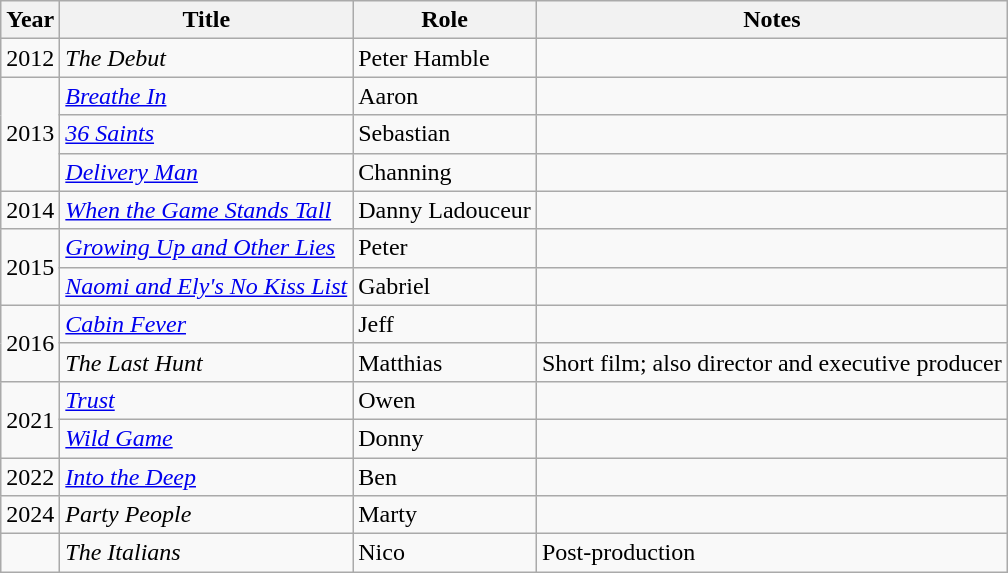<table class="wikitable sortable">
<tr>
<th>Year</th>
<th>Title</th>
<th>Role</th>
<th class="unsortable">Notes</th>
</tr>
<tr>
<td>2012</td>
<td><em>The Debut</em></td>
<td>Peter Hamble</td>
<td></td>
</tr>
<tr>
<td rowspan="3">2013</td>
<td><em><a href='#'>Breathe In</a></em></td>
<td>Aaron</td>
<td></td>
</tr>
<tr>
<td><em><a href='#'>36 Saints</a></em></td>
<td>Sebastian</td>
<td></td>
</tr>
<tr>
<td><em><a href='#'>Delivery Man</a></em></td>
<td>Channing</td>
<td></td>
</tr>
<tr>
<td>2014</td>
<td><em><a href='#'>When the Game Stands Tall</a></em></td>
<td>Danny Ladouceur</td>
<td></td>
</tr>
<tr>
<td rowspan="2">2015</td>
<td><em><a href='#'>Growing Up and Other Lies</a></em></td>
<td>Peter</td>
<td></td>
</tr>
<tr>
<td><em><a href='#'>Naomi and Ely's No Kiss List</a></em></td>
<td>Gabriel</td>
<td></td>
</tr>
<tr>
<td rowspan="2">2016</td>
<td><em><a href='#'>Cabin Fever</a></em></td>
<td>Jeff</td>
<td></td>
</tr>
<tr>
<td><em>The Last Hunt</em></td>
<td>Matthias</td>
<td>Short film; also director and executive producer</td>
</tr>
<tr>
<td rowspan="2">2021</td>
<td><em><a href='#'>Trust</a></em></td>
<td>Owen</td>
<td></td>
</tr>
<tr>
<td><em><a href='#'>Wild Game</a></em></td>
<td>Donny</td>
</tr>
<tr>
<td>2022</td>
<td><em><a href='#'>Into the Deep</a></em></td>
<td>Ben</td>
<td></td>
</tr>
<tr>
<td>2024</td>
<td><em>Party People</em></td>
<td>Marty</td>
<td></td>
</tr>
<tr>
<td></td>
<td><em>The Italians</em></td>
<td>Nico</td>
<td>Post-production</td>
</tr>
</table>
